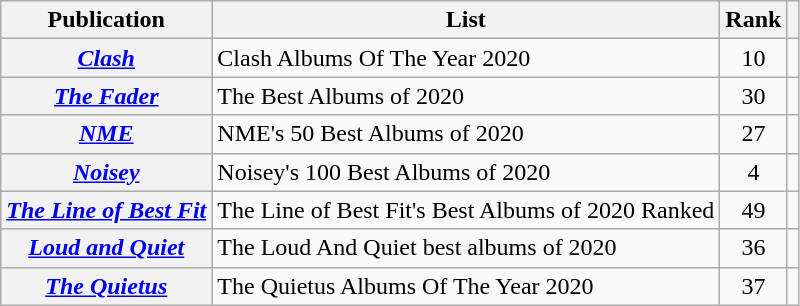<table class="wikitable sortable plainrowheaders">
<tr>
<th scope="col">Publication</th>
<th scope="col" class="unsortable">List</th>
<th scope="col">Rank</th>
<th scope="col" class="unsortable"></th>
</tr>
<tr>
<th scope="row"><em><a href='#'>Clash</a></em></th>
<td>Clash Albums Of The Year 2020</td>
<td style="text-align: center;">10</td>
<td style="text-align: center;"></td>
</tr>
<tr>
<th scope="row"><em><a href='#'>The Fader</a></em></th>
<td>The Best Albums of 2020</td>
<td style="text-align: center;">30</td>
<td style="text-align: center;"></td>
</tr>
<tr>
<th scope="row"><em><a href='#'>NME</a></em></th>
<td>NME's 50 Best Albums of 2020</td>
<td style="text-align: center;">27</td>
<td style="text-align: center;"></td>
</tr>
<tr>
<th scope="row"><em><a href='#'>Noisey</a></em></th>
<td>Noisey's 100 Best Albums of 2020</td>
<td style="text-align: center;">4</td>
<td style="text-align: center;"></td>
</tr>
<tr>
<th scope="row"><em><a href='#'>The Line of Best Fit</a></em></th>
<td>The Line of Best Fit's Best Albums of 2020 Ranked</td>
<td style="text-align: center;">49</td>
<td style="text-align: center;"></td>
</tr>
<tr>
<th scope="row"><em><a href='#'>Loud and Quiet</a></em></th>
<td>The Loud And Quiet best albums of 2020</td>
<td style="text-align: center;">36</td>
<td style="text-align: center;"></td>
</tr>
<tr>
<th scope="row"><em><a href='#'>The Quietus</a></em></th>
<td>The Quietus Albums Of The Year 2020</td>
<td style="text-align: center;">37</td>
<td style="text-align: center;"></td>
</tr>
</table>
